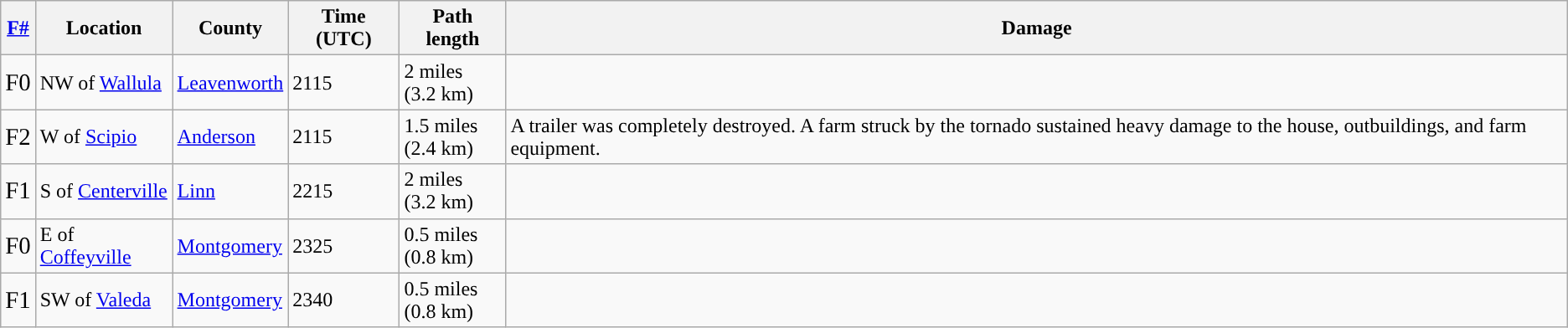<table class="wikitable">
<tr>
<th scope="col"><strong><a href='#'>F#</a></strong></th>
<th scope="col"><strong>Location</strong></th>
<th scope="col"><strong>County</strong></th>
<th scope="col"><strong>Time (UTC)</strong></th>
<th scope="col"><strong>Path length</strong></th>
<th scope="col"><strong>Damage</strong></th>
</tr>
<tr>
<td><big>F0</big></td>
<td>NW of <a href='#'>Wallula</a></td>
<td><a href='#'>Leavenworth</a></td>
<td>2115</td>
<td>2 miles <br>(3.2 km)</td>
<td></td>
</tr>
<tr>
<td><big>F2</big></td>
<td>W of <a href='#'>Scipio</a></td>
<td><a href='#'>Anderson</a></td>
<td>2115</td>
<td>1.5 miles <br>(2.4 km)</td>
<td>A trailer was completely destroyed. A farm struck by the tornado sustained heavy damage to the house, outbuildings, and farm equipment.</td>
</tr>
<tr>
<td><big>F1</big></td>
<td>S of <a href='#'>Centerville</a></td>
<td><a href='#'>Linn</a></td>
<td>2215</td>
<td>2 miles <br>(3.2 km)</td>
<td></td>
</tr>
<tr>
<td><big>F0</big></td>
<td>E of <a href='#'>Coffeyville</a></td>
<td><a href='#'>Montgomery</a></td>
<td>2325</td>
<td>0.5 miles <br>(0.8 km)</td>
<td></td>
</tr>
<tr>
<td><big>F1</big></td>
<td>SW of <a href='#'>Valeda</a></td>
<td><a href='#'>Montgomery</a></td>
<td>2340</td>
<td>0.5 miles <br>(0.8 km)</td>
</tr>
</table>
